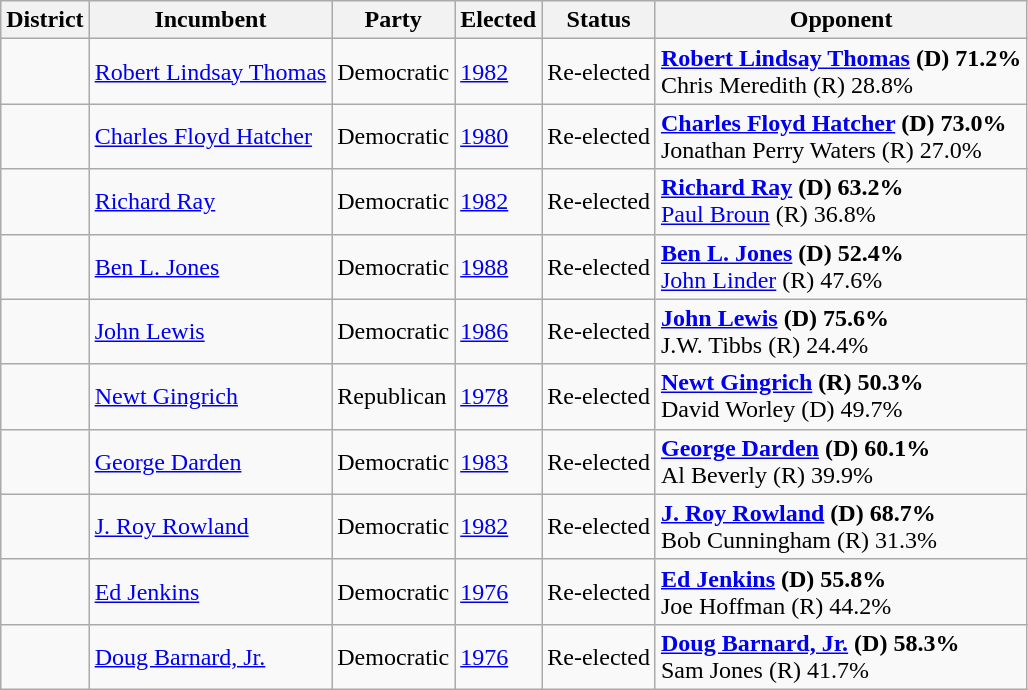<table class=wikitable>
<tr>
<th>District</th>
<th>Incumbent</th>
<th>Party</th>
<th>Elected</th>
<th>Status</th>
<th>Opponent</th>
</tr>
<tr>
<td></td>
<td><a href='#'>Robert Lindsay Thomas</a></td>
<td>Democratic</td>
<td><a href='#'>1982</a></td>
<td>Re-elected</td>
<td><strong><a href='#'>Robert Lindsay Thomas</a> (D) 71.2%</strong><br>Chris Meredith (R) 28.8%</td>
</tr>
<tr>
<td></td>
<td><a href='#'>Charles Floyd Hatcher</a></td>
<td>Democratic</td>
<td><a href='#'>1980</a></td>
<td>Re-elected</td>
<td><strong><a href='#'>Charles Floyd Hatcher</a> (D) 73.0%</strong><br>Jonathan Perry Waters (R) 27.0%</td>
</tr>
<tr>
<td></td>
<td><a href='#'>Richard Ray</a></td>
<td>Democratic</td>
<td><a href='#'>1982</a></td>
<td>Re-elected</td>
<td><strong><a href='#'>Richard Ray</a> (D) 63.2%</strong><br><a href='#'>Paul Broun</a> (R) 36.8%</td>
</tr>
<tr>
<td></td>
<td><a href='#'>Ben L. Jones</a></td>
<td>Democratic</td>
<td><a href='#'>1988</a></td>
<td>Re-elected</td>
<td><strong><a href='#'>Ben L. Jones</a> (D) 52.4%</strong><br><a href='#'>John Linder</a> (R) 47.6%</td>
</tr>
<tr>
<td></td>
<td><a href='#'>John Lewis</a></td>
<td>Democratic</td>
<td><a href='#'>1986</a></td>
<td>Re-elected</td>
<td><strong><a href='#'>John Lewis</a> (D) 75.6%</strong><br>J.W. Tibbs (R) 24.4%</td>
</tr>
<tr>
<td></td>
<td><a href='#'>Newt Gingrich</a></td>
<td>Republican</td>
<td><a href='#'>1978</a></td>
<td>Re-elected</td>
<td><strong><a href='#'>Newt Gingrich</a> (R) 50.3%</strong><br>David Worley (D) 49.7%</td>
</tr>
<tr>
<td></td>
<td><a href='#'>George Darden</a></td>
<td>Democratic</td>
<td><a href='#'>1983</a></td>
<td>Re-elected</td>
<td><strong><a href='#'>George Darden</a> (D) 60.1%</strong><br>Al Beverly (R) 39.9%</td>
</tr>
<tr>
<td></td>
<td><a href='#'>J. Roy Rowland</a></td>
<td>Democratic</td>
<td><a href='#'>1982</a></td>
<td>Re-elected</td>
<td><strong><a href='#'>J. Roy Rowland</a> (D) 68.7%</strong><br>Bob Cunningham (R) 31.3%</td>
</tr>
<tr>
<td></td>
<td><a href='#'>Ed Jenkins</a></td>
<td>Democratic</td>
<td><a href='#'>1976</a></td>
<td>Re-elected</td>
<td><strong><a href='#'>Ed Jenkins</a> (D) 55.8%</strong><br>Joe Hoffman (R) 44.2%</td>
</tr>
<tr>
<td></td>
<td><a href='#'>Doug Barnard, Jr.</a></td>
<td>Democratic</td>
<td><a href='#'>1976</a></td>
<td>Re-elected</td>
<td><strong><a href='#'>Doug Barnard, Jr.</a> (D) 58.3%</strong><br>Sam Jones (R) 41.7%</td>
</tr>
</table>
